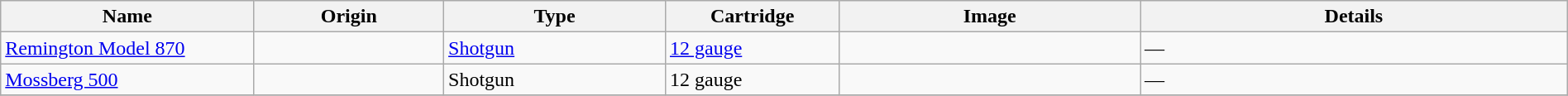<table class="wikitable" border="0" style="width:100%">
<tr>
<th style="text-align: center; width:16%;">Name</th>
<th style="text-align: center; width:12%;">Origin</th>
<th style="text-align: center; width:14%;">Type</th>
<th style="text-align: center; width:11%;">Cartridge</th>
<th style="text-align: center; width:19%;">Image</th>
<th style="text-align: center; width:27%;">Details</th>
</tr>
<tr>
<td><a href='#'>Remington Model 870</a></td>
<td></td>
<td><a href='#'>Shotgun</a></td>
<td><a href='#'>12 gauge</a></td>
<td></td>
<td>—</td>
</tr>
<tr>
<td><a href='#'>Mossberg 500</a></td>
<td></td>
<td>Shotgun</td>
<td>12 gauge</td>
<td></td>
<td>—</td>
</tr>
<tr>
</tr>
</table>
